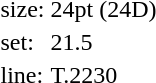<table style="margin-left:40px;">
<tr>
<td>size:</td>
<td>24pt (24D)</td>
</tr>
<tr>
<td>set:</td>
<td>21.5</td>
</tr>
<tr>
<td>line:</td>
<td>T.2230</td>
</tr>
</table>
